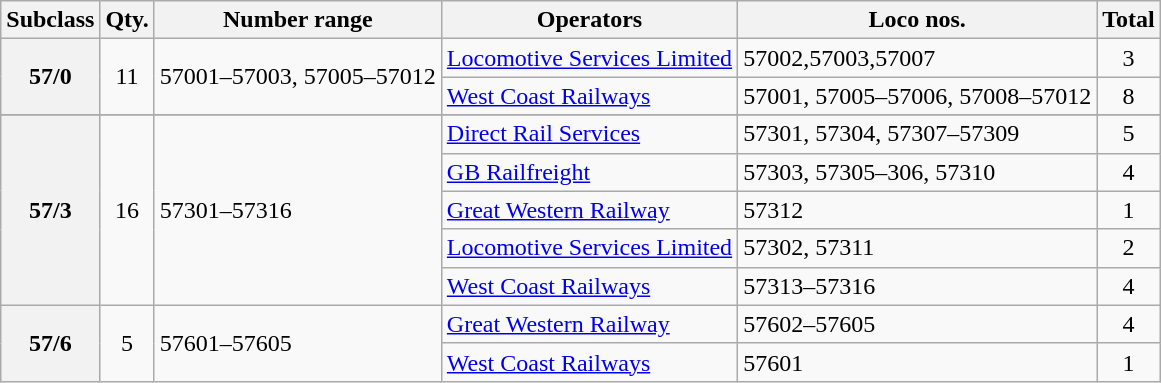<table class="wikitable">
<tr>
<th>Subclass</th>
<th>Qty.</th>
<th>Number range</th>
<th>Operators</th>
<th>Loco nos.</th>
<th>Total</th>
</tr>
<tr>
<th rowspan="2" style="text-align:center;">57/0</th>
<td rowspan="2" style="text-align:center;">11</td>
<td rowspan="2">57001–57003, 57005–57012</td>
<td><a href='#'>Locomotive Services Limited</a></td>
<td>57002,57003,57007</td>
<td align="center">3</td>
</tr>
<tr>
<td><a href='#'>West Coast Railways</a></td>
<td>57001, 57005–57006, 57008–57012</td>
<td align="center">8</td>
</tr>
<tr>
</tr>
<tr>
<th rowspan="5" style="text-align:center;">57/3</th>
<td rowspan="5" style="text-align:center;">16</td>
<td rowspan="5">57301–57316</td>
<td><a href='#'>Direct Rail Services</a></td>
<td>57301, 57304, 57307–57309</td>
<td align="center">5</td>
</tr>
<tr>
<td><a href='#'>GB Railfreight</a></td>
<td>57303, 57305–306, 57310</td>
<td align="center">4</td>
</tr>
<tr>
<td><a href='#'>Great Western Railway</a></td>
<td>57312</td>
<td align="center">1</td>
</tr>
<tr>
<td><a href='#'>Locomotive Services Limited</a></td>
<td>57302, 57311</td>
<td align="center">2</td>
</tr>
<tr>
<td><a href='#'>West Coast Railways</a></td>
<td>57313–57316</td>
<td align="center">4</td>
</tr>
<tr>
<th rowspan="2" style="text-align:center;">57/6</th>
<td rowspan="2" style="text-align:center;">5</td>
<td rowspan="2">57601–57605</td>
<td><a href='#'>Great Western Railway</a></td>
<td>57602–57605</td>
<td align="center">4</td>
</tr>
<tr>
<td><a href='#'>West Coast Railways</a></td>
<td>57601</td>
<td align="center">1</td>
</tr>
</table>
